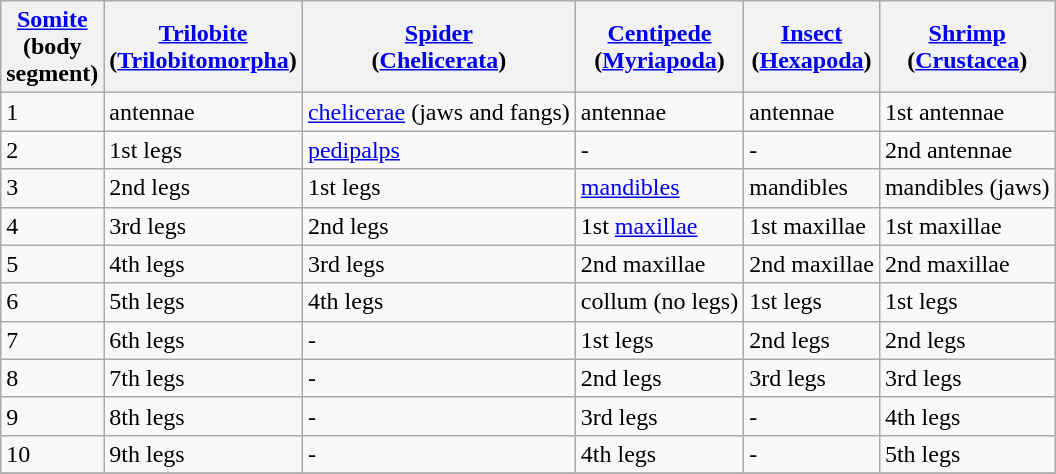<table class="wikitable">
<tr>
<th><a href='#'>Somite</a><br>(body<br>segment)</th>
<th><a href='#'>Trilobite</a><br>(<a href='#'>Trilobitomorpha</a>)<br></th>
<th><a href='#'>Spider</a><br>(<a href='#'>Chelicerata</a>)<br></th>
<th><a href='#'>Centipede</a><br>(<a href='#'>Myriapoda</a>)<br></th>
<th><a href='#'>Insect</a><br>(<a href='#'>Hexapoda</a>)<br></th>
<th><a href='#'>Shrimp</a><br>(<a href='#'>Crustacea</a>)<br></th>
</tr>
<tr>
<td>1</td>
<td>antennae</td>
<td><a href='#'>chelicerae</a> (jaws and fangs)</td>
<td>antennae</td>
<td>antennae</td>
<td>1st antennae</td>
</tr>
<tr>
<td>2</td>
<td>1st legs</td>
<td><a href='#'>pedipalps</a></td>
<td>-</td>
<td>-</td>
<td>2nd antennae</td>
</tr>
<tr |>
<td>3</td>
<td>2nd legs</td>
<td>1st legs</td>
<td><a href='#'>mandibles</a></td>
<td>mandibles</td>
<td>mandibles (jaws)</td>
</tr>
<tr>
<td>4</td>
<td>3rd legs</td>
<td>2nd legs</td>
<td>1st <a href='#'>maxillae</a></td>
<td>1st maxillae</td>
<td>1st maxillae</td>
</tr>
<tr>
<td>5</td>
<td>4th legs</td>
<td>3rd legs</td>
<td>2nd maxillae</td>
<td>2nd maxillae</td>
<td>2nd maxillae</td>
</tr>
<tr>
<td>6</td>
<td>5th legs</td>
<td>4th legs</td>
<td>collum (no legs)</td>
<td>1st legs</td>
<td>1st legs</td>
</tr>
<tr>
<td>7</td>
<td>6th legs</td>
<td>-</td>
<td>1st legs</td>
<td>2nd legs</td>
<td>2nd legs</td>
</tr>
<tr>
<td>8</td>
<td>7th legs</td>
<td>-</td>
<td>2nd legs</td>
<td>3rd legs</td>
<td>3rd legs</td>
</tr>
<tr>
<td>9</td>
<td>8th legs</td>
<td>-</td>
<td>3rd legs</td>
<td>-</td>
<td>4th legs</td>
</tr>
<tr>
<td>10</td>
<td>9th legs</td>
<td>-</td>
<td>4th legs</td>
<td>-</td>
<td>5th legs</td>
</tr>
<tr>
</tr>
</table>
